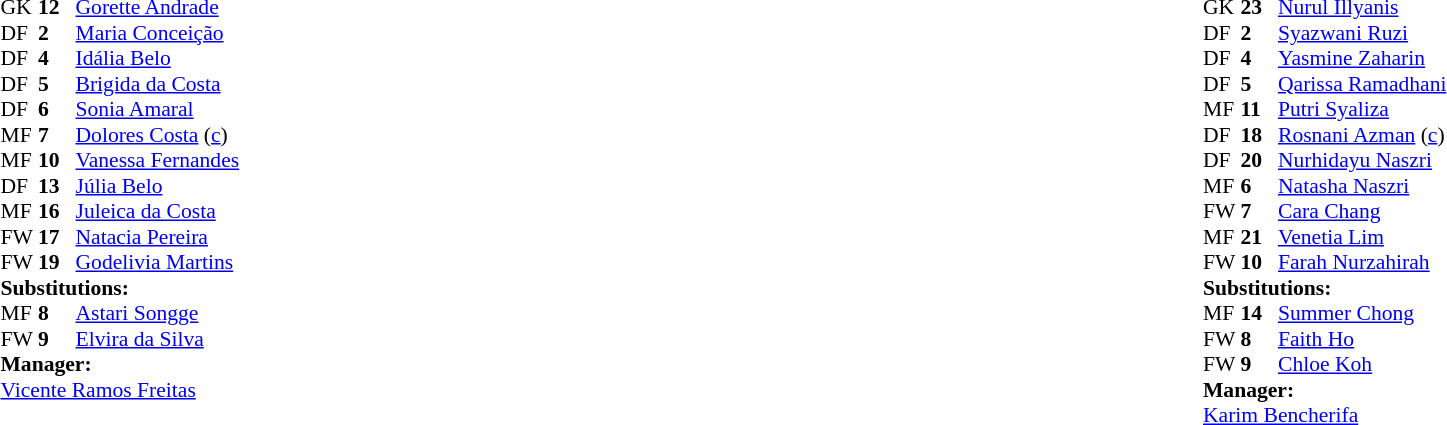<table width="100%">
<tr>
<td valign="top" width="40%"><br><table style="font-size:90%" cellspacing="0" cellpadding="0">
<tr>
<th width=25></th>
<th width=25></th>
</tr>
<tr>
<td>GK</td>
<td><strong>12</strong></td>
<td><a href='#'>Gorette Andrade</a></td>
</tr>
<tr>
<td>DF</td>
<td><strong>2</strong></td>
<td><a href='#'>Maria Conceição</a></td>
</tr>
<tr>
<td>DF</td>
<td><strong>4</strong></td>
<td><a href='#'>Idália Belo</a></td>
<td></td>
<td></td>
</tr>
<tr>
<td>DF</td>
<td><strong>5</strong></td>
<td><a href='#'>Brigida da Costa</a></td>
</tr>
<tr>
<td>DF</td>
<td><strong>6</strong></td>
<td><a href='#'>Sonia Amaral</a></td>
</tr>
<tr>
<td>MF</td>
<td><strong>7</strong></td>
<td><a href='#'>Dolores Costa</a> (<a href='#'>c</a>)</td>
</tr>
<tr>
<td>MF</td>
<td><strong>10</strong></td>
<td><a href='#'>Vanessa Fernandes</a></td>
</tr>
<tr>
<td>DF</td>
<td><strong>13</strong></td>
<td><a href='#'>Júlia Belo</a></td>
<td></td>
<td></td>
</tr>
<tr>
<td>MF</td>
<td><strong>16</strong></td>
<td><a href='#'>Juleica da Costa</a></td>
</tr>
<tr>
<td>FW</td>
<td><strong>17</strong></td>
<td><a href='#'>Natacia Pereira</a></td>
</tr>
<tr>
<td>FW</td>
<td><strong>19</strong></td>
<td><a href='#'>Godelivia Martins</a></td>
</tr>
<tr>
<td colspan=3><strong>Substitutions:</strong></td>
</tr>
<tr>
<td>MF</td>
<td><strong>8</strong></td>
<td><a href='#'>Astari Songge</a></td>
<td></td>
<td></td>
</tr>
<tr>
<td>FW</td>
<td><strong>9</strong></td>
<td><a href='#'>Elvira da Silva</a></td>
<td></td>
<td></td>
</tr>
<tr>
<td colspan=3><strong>Manager:</strong></td>
</tr>
<tr>
<td colspan=3><a href='#'>Vicente Ramos Freitas</a></td>
</tr>
</table>
</td>
<td valign="top"></td>
<td valign="top" width="60%"><br><table style="font-size:90%; margin:auto" cellspacing="0" cellpadding="0">
<tr>
<th width=25></th>
<th width=25></th>
</tr>
<tr>
<td>GK</td>
<td><strong>23</strong></td>
<td><a href='#'>Nurul Illyanis</a></td>
</tr>
<tr>
<td>DF</td>
<td><strong>2</strong></td>
<td><a href='#'>Syazwani Ruzi</a></td>
</tr>
<tr>
<td>DF</td>
<td><strong>4</strong></td>
<td><a href='#'>Yasmine Zaharin</a></td>
</tr>
<tr>
<td>DF</td>
<td><strong>5</strong></td>
<td><a href='#'>Qarissa Ramadhani</a></td>
</tr>
<tr>
<td>MF</td>
<td><strong>11</strong></td>
<td><a href='#'>Putri Syaliza</a></td>
</tr>
<tr>
<td>DF</td>
<td><strong>18</strong></td>
<td><a href='#'>Rosnani Azman</a> (<a href='#'>c</a>)</td>
</tr>
<tr>
<td>DF</td>
<td><strong>20</strong></td>
<td><a href='#'>Nurhidayu Naszri</a></td>
<td></td>
<td></td>
</tr>
<tr>
<td>MF</td>
<td><strong>6</strong></td>
<td><a href='#'>Natasha Naszri</a></td>
</tr>
<tr>
<td>FW</td>
<td><strong>7</strong></td>
<td><a href='#'>Cara Chang</a></td>
<td></td>
<td></td>
</tr>
<tr>
<td>MF</td>
<td><strong>21</strong></td>
<td><a href='#'>Venetia Lim</a></td>
</tr>
<tr>
<td>FW</td>
<td><strong>10</strong></td>
<td><a href='#'>Farah Nurzahirah</a></td>
</tr>
<tr>
<td colspan=3><strong>Substitutions:</strong></td>
</tr>
<tr>
</tr>
<tr>
<td>MF</td>
<td><strong>14</strong></td>
<td><a href='#'>Summer Chong</a></td>
<td></td>
<td> </td>
</tr>
<tr>
<td>FW</td>
<td><strong>8</strong></td>
<td><a href='#'>Faith Ho</a></td>
<td></td>
<td></td>
</tr>
<tr>
<td>FW</td>
<td><strong>9</strong></td>
<td><a href='#'>Chloe Koh</a></td>
<td></td>
<td></td>
</tr>
<tr>
<td colspan=3><strong>Manager:</strong></td>
</tr>
<tr>
<td colspan=3> <a href='#'>Karim Bencherifa</a></td>
</tr>
</table>
</td>
</tr>
</table>
